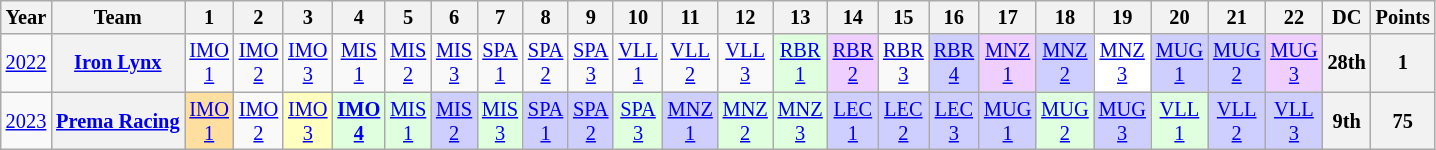<table class="wikitable" style="text-align:center; font-size:85%">
<tr>
<th>Year</th>
<th>Team</th>
<th>1</th>
<th>2</th>
<th>3</th>
<th>4</th>
<th>5</th>
<th>6</th>
<th>7</th>
<th>8</th>
<th>9</th>
<th>10</th>
<th>11</th>
<th>12</th>
<th>13</th>
<th>14</th>
<th>15</th>
<th>16</th>
<th>17</th>
<th>18</th>
<th>19</th>
<th>20</th>
<th>21</th>
<th>22</th>
<th>DC</th>
<th>Points</th>
</tr>
<tr>
<td><a href='#'>2022</a></td>
<th nowrap><a href='#'>Iron Lynx</a></th>
<td style="background:#;"><a href='#'>IMO<br>1</a></td>
<td style="background:#;"><a href='#'>IMO<br>2</a></td>
<td style="background:#;"><a href='#'>IMO<br>3</a></td>
<td style="background:#;"><a href='#'>MIS<br>1</a></td>
<td style="background:#;"><a href='#'>MIS<br>2</a></td>
<td style="background:#;"><a href='#'>MIS<br>3</a></td>
<td style="background:#;"><a href='#'>SPA<br>1</a></td>
<td style="background:#;"><a href='#'>SPA<br>2</a></td>
<td style="background:#;"><a href='#'>SPA<br>3</a></td>
<td style="background:#;"><a href='#'>VLL<br>1</a></td>
<td style="background:#;"><a href='#'>VLL<br>2</a></td>
<td style="background:#;"><a href='#'>VLL<br>3</a></td>
<td style="background:#DFFFDF;"><a href='#'>RBR<br>1</a><br></td>
<td style="background:#EFCFFF;"><a href='#'>RBR<br>2</a><br></td>
<td style="background:#;"><a href='#'>RBR<br>3</a></td>
<td style="background:#CFCFFF;"><a href='#'>RBR<br>4</a><br></td>
<td style="background:#EFCFFF;"><a href='#'>MNZ<br>1</a><br></td>
<td style="background:#CFCFFF;"><a href='#'>MNZ<br>2</a><br></td>
<td style="background:#FFFFFF;"><a href='#'>MNZ<br>3</a><br></td>
<td style="background:#CFCFFF;"><a href='#'>MUG<br>1</a><br></td>
<td style="background:#CFCFFF;"><a href='#'>MUG<br>2</a><br></td>
<td style="background:#EFCFFF;"><a href='#'>MUG<br>3</a><br></td>
<th>28th</th>
<th>1</th>
</tr>
<tr>
<td><a href='#'>2023</a></td>
<th nowrap><a href='#'>Prema Racing</a></th>
<td style="background:#FFDF9F;"><a href='#'>IMO<br>1</a><br></td>
<td style="background:#;"><a href='#'>IMO<br>2</a></td>
<td style="background:#FFFFBF;"><a href='#'>IMO<br>3</a><br></td>
<td style="background:#DFFFDF;"><strong><a href='#'>IMO<br>4</a></strong><br></td>
<td style="background:#DFFFDF;"><a href='#'>MIS<br>1</a><br></td>
<td style="background:#CFCFFF;"><a href='#'>MIS<br>2</a><br></td>
<td style="background:#DFFFDF;"><a href='#'>MIS<br>3</a><br></td>
<td style="background:#CFCFFF;"><a href='#'>SPA<br>1</a><br></td>
<td style="background:#CFCFFF;"><a href='#'>SPA<br>2</a><br></td>
<td style="background:#DFFFDF;"><a href='#'>SPA<br>3</a><br></td>
<td style="background:#CFCFFF;"><a href='#'>MNZ<br>1</a><br></td>
<td style="background:#DFFFDF;"><a href='#'>MNZ<br>2</a><br></td>
<td style="background:#DFFFDF;"><a href='#'>MNZ<br>3</a><br></td>
<td style="background:#CFCFFF;"><a href='#'>LEC<br>1</a><br></td>
<td style="background:#CFCFFF;"><a href='#'>LEC<br>2</a><br></td>
<td style="background:#CFCFFF;"><a href='#'>LEC<br>3</a><br></td>
<td style="background:#CFCFFF;"><a href='#'>MUG<br>1</a><br></td>
<td style="background:#DFFFDF;"><a href='#'>MUG<br>2</a><br></td>
<td style="background:#CFCFFF;"><a href='#'>MUG<br>3</a><br></td>
<td style="background:#DFFFDF;"><a href='#'>VLL<br>1</a><br></td>
<td style="background:#CFCFFF;"><a href='#'>VLL<br>2</a><br></td>
<td style="background:#CFCFFF;"><a href='#'>VLL<br>3</a><br></td>
<th>9th</th>
<th>75</th>
</tr>
</table>
